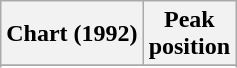<table class="wikitable sortable">
<tr>
<th align="left">Chart (1992)</th>
<th align="center">Peak<br>position</th>
</tr>
<tr>
</tr>
<tr>
</tr>
</table>
